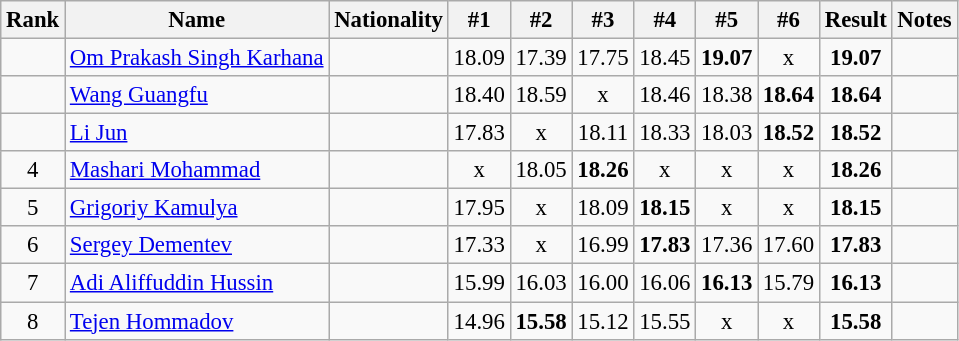<table class="wikitable sortable" style="text-align:center;font-size:95%">
<tr>
<th>Rank</th>
<th>Name</th>
<th>Nationality</th>
<th>#1</th>
<th>#2</th>
<th>#3</th>
<th>#4</th>
<th>#5</th>
<th>#6</th>
<th>Result</th>
<th>Notes</th>
</tr>
<tr>
<td></td>
<td align=left><a href='#'>Om Prakash Singh Karhana</a></td>
<td align=left></td>
<td>18.09</td>
<td>17.39</td>
<td>17.75</td>
<td>18.45</td>
<td><strong>19.07</strong></td>
<td>x</td>
<td><strong>19.07</strong></td>
<td></td>
</tr>
<tr>
<td></td>
<td align=left><a href='#'>Wang Guangfu</a></td>
<td align=left></td>
<td>18.40</td>
<td>18.59</td>
<td>x</td>
<td>18.46</td>
<td>18.38</td>
<td><strong>18.64</strong></td>
<td><strong>18.64</strong></td>
<td></td>
</tr>
<tr>
<td></td>
<td align=left><a href='#'>Li Jun</a></td>
<td align=left></td>
<td>17.83</td>
<td>x</td>
<td>18.11</td>
<td>18.33</td>
<td>18.03</td>
<td><strong>18.52</strong></td>
<td><strong>18.52</strong></td>
<td></td>
</tr>
<tr>
<td>4</td>
<td align=left><a href='#'>Mashari Mohammad</a></td>
<td align=left></td>
<td>x</td>
<td>18.05</td>
<td><strong>18.26</strong></td>
<td>x</td>
<td>x</td>
<td>x</td>
<td><strong>18.26</strong></td>
<td></td>
</tr>
<tr>
<td>5</td>
<td align=left><a href='#'>Grigoriy Kamulya</a></td>
<td align=left></td>
<td>17.95</td>
<td>x</td>
<td>18.09</td>
<td><strong>18.15</strong></td>
<td>x</td>
<td>x</td>
<td><strong>18.15</strong></td>
<td></td>
</tr>
<tr>
<td>6</td>
<td align=left><a href='#'>Sergey Dementev</a></td>
<td align=left></td>
<td>17.33</td>
<td>x</td>
<td>16.99</td>
<td><strong>17.83</strong></td>
<td>17.36</td>
<td>17.60</td>
<td><strong>17.83</strong></td>
<td></td>
</tr>
<tr>
<td>7</td>
<td align=left><a href='#'>Adi Aliffuddin Hussin</a></td>
<td align=left></td>
<td>15.99</td>
<td>16.03</td>
<td>16.00</td>
<td>16.06</td>
<td><strong>16.13</strong></td>
<td>15.79</td>
<td><strong>16.13</strong></td>
<td></td>
</tr>
<tr>
<td>8</td>
<td align=left><a href='#'>Tejen Hommadov</a></td>
<td align=left></td>
<td>14.96</td>
<td><strong>15.58</strong></td>
<td>15.12</td>
<td>15.55</td>
<td>x</td>
<td>x</td>
<td><strong>15.58</strong></td>
<td></td>
</tr>
</table>
